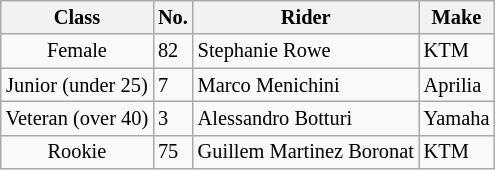<table class="wikitable" style="font-size:85%;">
<tr>
<th>Class</th>
<th>No.</th>
<th>Rider</th>
<th>Make</th>
</tr>
<tr>
<td align="center">Female</td>
<td>82</td>
<td> Stephanie Rowe</td>
<td>KTM</td>
</tr>
<tr>
<td align="center">Junior (under 25)</td>
<td>7</td>
<td> Marco Menichini</td>
<td>Aprilia</td>
</tr>
<tr>
<td align="center">Veteran (over 40)</td>
<td>3</td>
<td> Alessandro Botturi</td>
<td>Yamaha</td>
</tr>
<tr>
<td align="center">Rookie</td>
<td>75</td>
<td> Guillem Martinez Boronat</td>
<td>KTM</td>
</tr>
</table>
